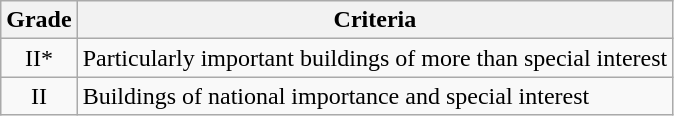<table class="wikitable">
<tr>
<th>Grade</th>
<th>Criteria</th>
</tr>
<tr>
<td align="center" >II*</td>
<td>Particularly important buildings of more than special interest</td>
</tr>
<tr>
<td align="center" >II</td>
<td>Buildings of national importance and special interest</td>
</tr>
</table>
